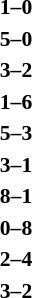<table style="font-size:90%; margin: 0 auto;">
<tr>
<td align="right"><strong></strong></td>
<td align="center"><strong>1–0</strong></td>
<td><strong></strong></td>
</tr>
<tr>
<td align="right"><strong></strong></td>
<td align="center"><strong>5–0</strong></td>
<td><strong></strong></td>
</tr>
<tr>
<td align="right"><strong></strong></td>
<td align="center"><strong>3–2</strong></td>
<td><strong></strong></td>
</tr>
<tr>
<td align="right"><strong></strong></td>
<td align="center"><strong>1–6</strong></td>
<td><strong></strong></td>
</tr>
<tr>
<td align="right"><strong></strong></td>
<td align="center"><strong>5–3</strong></td>
<td><strong></strong></td>
</tr>
<tr>
<td align="right"><strong></strong></td>
<td align="center"><strong>3–1</strong></td>
<td><strong></strong></td>
</tr>
<tr>
<td align="right"><strong></strong></td>
<td align="center"><strong>8–1</strong></td>
<td><strong></strong></td>
</tr>
<tr>
<td align="right"><strong></strong></td>
<td align="center"><strong> 0–8 </strong></td>
<td><strong></strong></td>
</tr>
<tr>
<td align="right"><strong></strong></td>
<td align="center"><strong> 2–4 </strong></td>
<td><strong></strong></td>
</tr>
<tr>
<td align="right"><strong></strong></td>
<td align="center"><strong> 3–2 </strong></td>
<td><strong></strong></td>
</tr>
</table>
